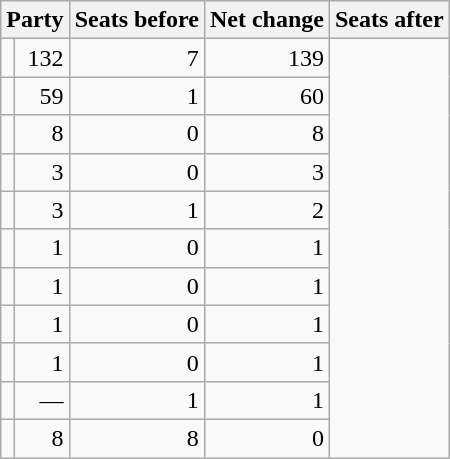<table class=wikitable style="text-align:right">
<tr>
<th colspan="2">Party</th>
<th>Seats before</th>
<th>Net change</th>
<th>Seats after</th>
</tr>
<tr>
<td></td>
<td>132</td>
<td> 7</td>
<td>139</td>
</tr>
<tr>
<td></td>
<td>59</td>
<td> 1</td>
<td>60</td>
</tr>
<tr>
<td></td>
<td>8</td>
<td> 0</td>
<td>8</td>
</tr>
<tr>
<td></td>
<td>3</td>
<td> 0</td>
<td>3</td>
</tr>
<tr>
<td></td>
<td>3</td>
<td> 1</td>
<td>2</td>
</tr>
<tr>
<td></td>
<td>1</td>
<td> 0</td>
<td>1</td>
</tr>
<tr>
<td></td>
<td>1</td>
<td> 0</td>
<td>1</td>
</tr>
<tr>
<td></td>
<td>1</td>
<td> 0</td>
<td>1</td>
</tr>
<tr>
<td></td>
<td>1</td>
<td> 0</td>
<td>1</td>
</tr>
<tr>
<td></td>
<td>—</td>
<td> 1</td>
<td>1</td>
</tr>
<tr>
<td></td>
<td>8</td>
<td> 8</td>
<td>0</td>
</tr>
</table>
